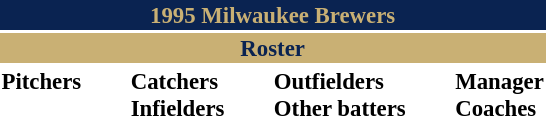<table class="toccolours" style="font-size: 95%;">
<tr>
<th colspan="10" style="background-color: #0a2351; color:#c9b074;  text-align: center;">1995 Milwaukee Brewers</th>
</tr>
<tr>
<td colspan="10" style="background-color: #c9b074; color: #0a2351; text-align: center;"><strong>Roster</strong></td>
</tr>
<tr>
<td valign="top"><strong>Pitchers</strong><br>




















</td>
<td width="25px"></td>
<td valign="top"><strong>Catchers</strong><br>

<strong>Infielders</strong>







</td>
<td width="25px"></td>
<td valign="top"><strong>Outfielders</strong><br>







<strong>Other batters</strong>
</td>
<td width="25px"></td>
<td valign="top"><strong>Manager</strong><br>
<strong>Coaches</strong>




</td>
</tr>
<tr>
</tr>
</table>
